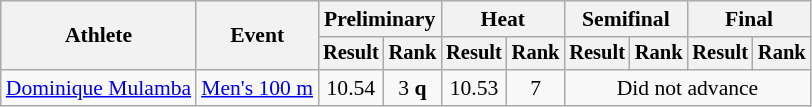<table class="wikitable" style="font-size:90%">
<tr>
<th rowspan="2">Athlete</th>
<th rowspan="2">Event</th>
<th colspan="2">Preliminary</th>
<th colspan="2">Heat</th>
<th colspan="2">Semifinal</th>
<th colspan="2">Final</th>
</tr>
<tr style="font-size:95%">
<th>Result</th>
<th>Rank</th>
<th>Result</th>
<th>Rank</th>
<th>Result</th>
<th>Rank</th>
<th>Result</th>
<th>Rank</th>
</tr>
<tr align=center>
<td align=left><a href='#'>Dominique Mulamba</a></td>
<td align=left><a href='#'>Men's 100 m</a></td>
<td>10.54</td>
<td>3 <strong>q</strong></td>
<td>10.53 </td>
<td>7</td>
<td colspan=4>Did not advance</td>
</tr>
</table>
